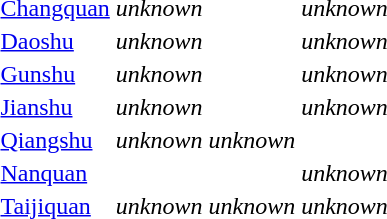<table>
<tr>
<td><a href='#'>Changquan</a></td>
<td><em>unknown</em></td>
<td></td>
<td><em>unknown</em></td>
</tr>
<tr>
<td><a href='#'>Daoshu</a></td>
<td><em>unknown</em></td>
<td></td>
<td><em>unknown</em></td>
</tr>
<tr>
<td><a href='#'>Gunshu</a></td>
<td><em>unknown</em></td>
<td></td>
<td><em>unknown</em></td>
</tr>
<tr>
<td><a href='#'>Jianshu</a></td>
<td><em>unknown</em></td>
<td></td>
<td><em>unknown</em></td>
</tr>
<tr>
<td><a href='#'>Qiangshu</a></td>
<td><em>unknown</em></td>
<td><em>unknown</em></td>
<td></td>
</tr>
<tr>
<td><a href='#'>Nanquan</a></td>
<td></td>
<td></td>
<td><em>unknown</em></td>
</tr>
<tr>
<td><a href='#'>Taijiquan</a></td>
<td><em>unknown</em></td>
<td><em>unknown</em></td>
<td><em>unknown</em></td>
</tr>
</table>
